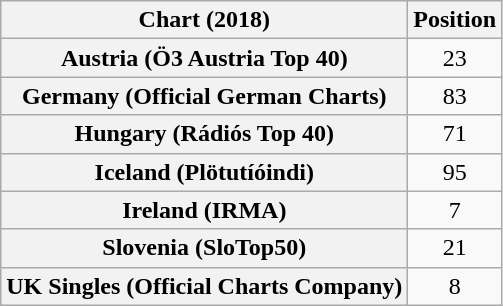<table class="wikitable sortable plainrowheaders" style="text-align:center">
<tr>
<th scope="col">Chart (2018)</th>
<th scope="col">Position</th>
</tr>
<tr>
<th scope="row">Austria (Ö3 Austria Top 40)</th>
<td>23</td>
</tr>
<tr>
<th scope="row">Germany (Official German Charts)</th>
<td>83</td>
</tr>
<tr>
<th scope="row">Hungary (Rádiós Top 40)</th>
<td>71</td>
</tr>
<tr>
<th scope="row">Iceland (Plötutíóindi)</th>
<td>95</td>
</tr>
<tr>
<th scope="row">Ireland (IRMA)</th>
<td>7</td>
</tr>
<tr>
<th scope="row">Slovenia (SloTop50)</th>
<td>21</td>
</tr>
<tr>
<th scope="row">UK Singles (Official Charts Company)</th>
<td>8</td>
</tr>
</table>
